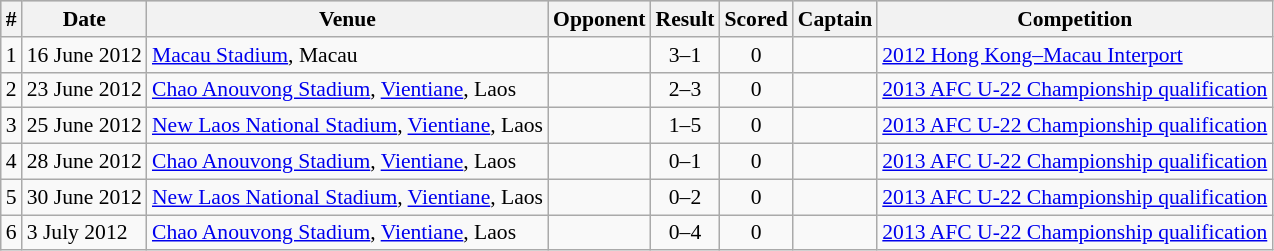<table class="wikitable" style="font-size:90%; text-align: left;">
<tr bgcolor="#CCCCCC" align="center">
<th>#</th>
<th>Date</th>
<th>Venue</th>
<th>Opponent</th>
<th>Result</th>
<th>Scored</th>
<th>Captain</th>
<th>Competition</th>
</tr>
<tr>
<td>1</td>
<td>16 June 2012</td>
<td><a href='#'>Macau Stadium</a>, Macau</td>
<td></td>
<td align=center>3–1</td>
<td align=center>0</td>
<td></td>
<td><a href='#'>2012 Hong Kong–Macau Interport</a></td>
</tr>
<tr>
<td>2</td>
<td>23 June 2012</td>
<td><a href='#'>Chao Anouvong Stadium</a>, <a href='#'>Vientiane</a>, Laos</td>
<td></td>
<td align=center>2–3</td>
<td align=center>0</td>
<td></td>
<td><a href='#'>2013 AFC U-22 Championship qualification</a></td>
</tr>
<tr>
<td>3</td>
<td>25 June 2012</td>
<td><a href='#'>New Laos National Stadium</a>, <a href='#'>Vientiane</a>, Laos</td>
<td></td>
<td align=center>1–5</td>
<td align=center>0</td>
<td></td>
<td><a href='#'>2013 AFC U-22 Championship qualification</a></td>
</tr>
<tr>
<td>4</td>
<td>28 June 2012</td>
<td><a href='#'>Chao Anouvong Stadium</a>, <a href='#'>Vientiane</a>, Laos</td>
<td></td>
<td align=center>0–1</td>
<td align=center>0</td>
<td></td>
<td><a href='#'>2013 AFC U-22 Championship qualification</a></td>
</tr>
<tr>
<td>5</td>
<td>30 June 2012</td>
<td><a href='#'>New Laos National Stadium</a>, <a href='#'>Vientiane</a>, Laos</td>
<td></td>
<td align=center>0–2</td>
<td align=center>0</td>
<td></td>
<td><a href='#'>2013 AFC U-22 Championship qualification</a></td>
</tr>
<tr>
<td>6</td>
<td>3 July 2012</td>
<td><a href='#'>Chao Anouvong Stadium</a>, <a href='#'>Vientiane</a>, Laos</td>
<td></td>
<td align=center>0–4</td>
<td align=center>0</td>
<td></td>
<td><a href='#'>2013 AFC U-22 Championship qualification</a></td>
</tr>
</table>
